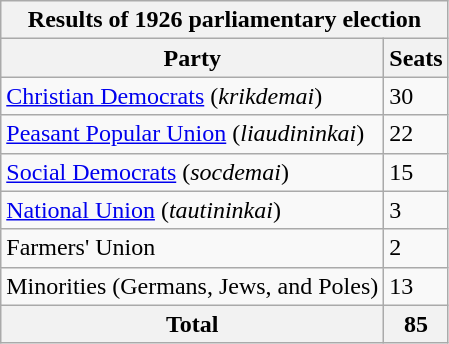<table class="wikitable floatleft">
<tr>
<th colspan=2>Results of 1926 parliamentary election</th>
</tr>
<tr>
<th>Party</th>
<th>Seats</th>
</tr>
<tr>
<td><a href='#'>Christian Democrats</a> (<em>krikdemai</em>)</td>
<td>30</td>
</tr>
<tr>
<td><a href='#'>Peasant Popular Union</a> (<em>liaudininkai</em>)</td>
<td>22</td>
</tr>
<tr>
<td><a href='#'>Social Democrats</a> (<em>socdemai</em>)</td>
<td>15</td>
</tr>
<tr>
<td><a href='#'>National Union</a> (<em>tautininkai</em>)</td>
<td>3</td>
</tr>
<tr>
<td>Farmers' Union</td>
<td>2</td>
</tr>
<tr>
<td>Minorities (Germans, Jews, and Poles)</td>
<td>13</td>
</tr>
<tr>
<th>Total</th>
<th>85</th>
</tr>
</table>
